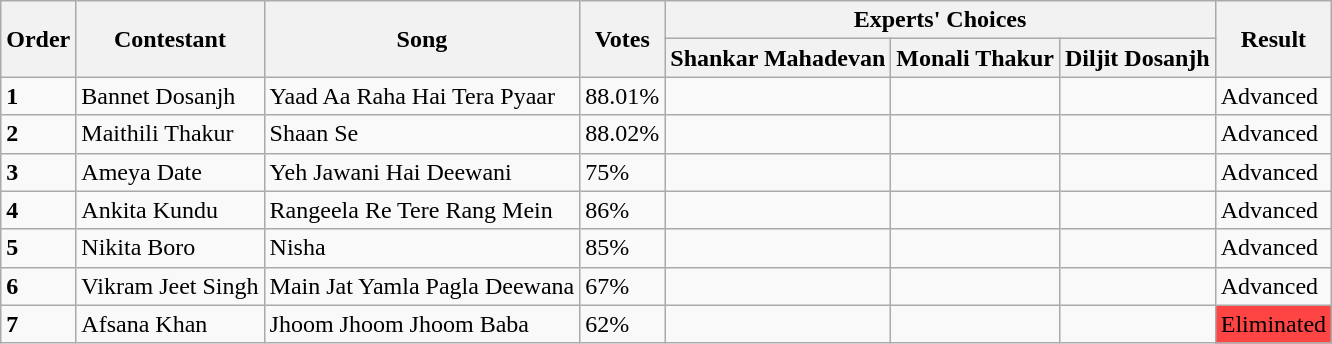<table class="wikitable sortable mw-collapsible">
<tr>
<th rowspan="2">Order</th>
<th rowspan="2">Contestant</th>
<th rowspan="2">Song</th>
<th rowspan="2">Votes</th>
<th colspan="3">Experts' Choices</th>
<th rowspan="2">Result</th>
</tr>
<tr>
<th>Shankar Mahadevan</th>
<th>Monali Thakur</th>
<th>Diljit Dosanjh</th>
</tr>
<tr>
<td><strong>1</strong></td>
<td>Bannet Dosanjh</td>
<td>Yaad Aa Raha Hai Tera Pyaar</td>
<td>88.01%</td>
<td></td>
<td></td>
<td></td>
<td>Advanced</td>
</tr>
<tr>
<td><strong>2</strong></td>
<td>Maithili Thakur</td>
<td>Shaan Se</td>
<td>88.02%</td>
<td></td>
<td></td>
<td></td>
<td>Advanced</td>
</tr>
<tr>
<td><strong>3</strong></td>
<td>Ameya Date</td>
<td>Yeh Jawani Hai Deewani</td>
<td>75%</td>
<td></td>
<td></td>
<td></td>
<td>Advanced</td>
</tr>
<tr>
<td><strong>4</strong></td>
<td>Ankita Kundu</td>
<td>Rangeela Re Tere Rang Mein</td>
<td>86%</td>
<td></td>
<td></td>
<td></td>
<td>Advanced</td>
</tr>
<tr>
<td><strong>5</strong></td>
<td>Nikita Boro</td>
<td>Nisha</td>
<td>85%</td>
<td></td>
<td></td>
<td></td>
<td>Advanced</td>
</tr>
<tr>
<td><strong>6</strong></td>
<td>Vikram Jeet Singh</td>
<td>Main Jat Yamla Pagla Deewana</td>
<td>67%</td>
<td></td>
<td></td>
<td></td>
<td>Advanced</td>
</tr>
<tr>
<td><strong>7</strong></td>
<td>Afsana Khan</td>
<td>Jhoom Jhoom Jhoom Baba</td>
<td>62%</td>
<td></td>
<td></td>
<td></td>
<td bgcolor="#ff4444">Eliminated</td>
</tr>
</table>
